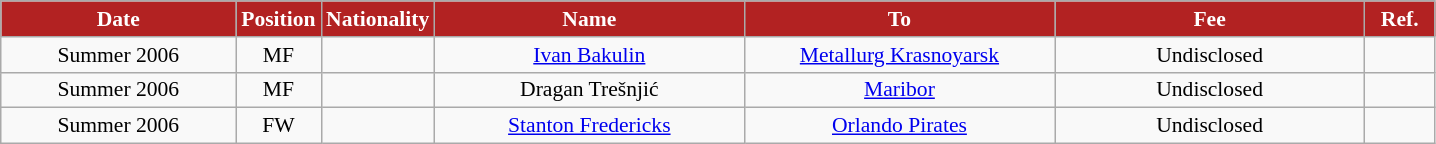<table class="wikitable"  style="text-align:center; font-size:90%; ">
<tr>
<th style="background:#B22222; color:white; width:150px;">Date</th>
<th style="background:#B22222; color:white; width:50px;">Position</th>
<th style="background:#B22222; color:white; width:50px;">Nationality</th>
<th style="background:#B22222; color:white; width:200px;">Name</th>
<th style="background:#B22222; color:white; width:200px;">To</th>
<th style="background:#B22222; color:white; width:200px;">Fee</th>
<th style="background:#B22222; color:white; width:40px;">Ref.</th>
</tr>
<tr>
<td>Summer 2006</td>
<td>MF</td>
<td></td>
<td><a href='#'>Ivan Bakulin</a></td>
<td><a href='#'>Metallurg Krasnoyarsk</a></td>
<td>Undisclosed</td>
<td></td>
</tr>
<tr>
<td>Summer 2006</td>
<td>MF</td>
<td></td>
<td>Dragan Trešnjić</td>
<td><a href='#'>Maribor</a></td>
<td>Undisclosed</td>
<td></td>
</tr>
<tr>
<td>Summer 2006</td>
<td>FW</td>
<td></td>
<td><a href='#'>Stanton Fredericks</a></td>
<td><a href='#'>Orlando Pirates</a></td>
<td>Undisclosed</td>
<td></td>
</tr>
</table>
